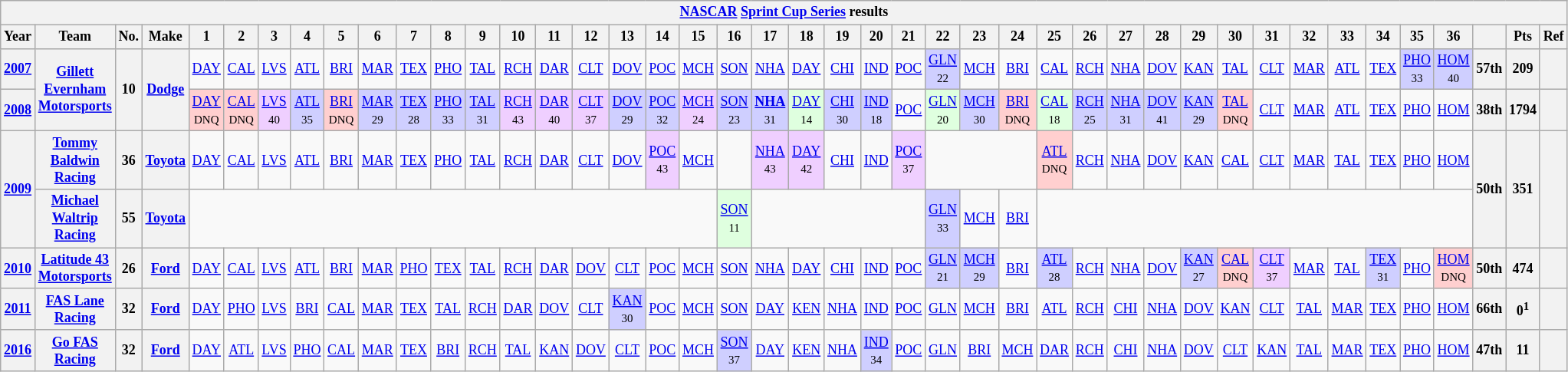<table class="wikitable" style="text-align:center; font-size:75%">
<tr>
<th colspan=45><a href='#'>NASCAR</a> <a href='#'>Sprint Cup Series</a> results</th>
</tr>
<tr>
<th>Year</th>
<th>Team</th>
<th>No.</th>
<th>Make</th>
<th>1</th>
<th>2</th>
<th>3</th>
<th>4</th>
<th>5</th>
<th>6</th>
<th>7</th>
<th>8</th>
<th>9</th>
<th>10</th>
<th>11</th>
<th>12</th>
<th>13</th>
<th>14</th>
<th>15</th>
<th>16</th>
<th>17</th>
<th>18</th>
<th>19</th>
<th>20</th>
<th>21</th>
<th>22</th>
<th>23</th>
<th>24</th>
<th>25</th>
<th>26</th>
<th>27</th>
<th>28</th>
<th>29</th>
<th>30</th>
<th>31</th>
<th>32</th>
<th>33</th>
<th>34</th>
<th>35</th>
<th>36</th>
<th></th>
<th>Pts</th>
<th>Ref</th>
</tr>
<tr>
<th><a href='#'>2007</a></th>
<th rowspan=2><a href='#'>Gillett Evernham Motorsports</a></th>
<th rowspan=2>10</th>
<th rowspan=2><a href='#'>Dodge</a></th>
<td><a href='#'>DAY</a></td>
<td><a href='#'>CAL</a></td>
<td><a href='#'>LVS</a></td>
<td><a href='#'>ATL</a></td>
<td><a href='#'>BRI</a></td>
<td><a href='#'>MAR</a></td>
<td><a href='#'>TEX</a></td>
<td><a href='#'>PHO</a></td>
<td><a href='#'>TAL</a></td>
<td><a href='#'>RCH</a></td>
<td><a href='#'>DAR</a></td>
<td><a href='#'>CLT</a></td>
<td><a href='#'>DOV</a></td>
<td><a href='#'>POC</a></td>
<td><a href='#'>MCH</a></td>
<td><a href='#'>SON</a></td>
<td><a href='#'>NHA</a></td>
<td><a href='#'>DAY</a></td>
<td><a href='#'>CHI</a></td>
<td><a href='#'>IND</a></td>
<td><a href='#'>POC</a></td>
<td style="background:#CFCFFF;"><a href='#'>GLN</a><br><small>22</small></td>
<td><a href='#'>MCH</a></td>
<td><a href='#'>BRI</a></td>
<td><a href='#'>CAL</a></td>
<td><a href='#'>RCH</a></td>
<td><a href='#'>NHA</a></td>
<td><a href='#'>DOV</a></td>
<td><a href='#'>KAN</a></td>
<td><a href='#'>TAL</a></td>
<td><a href='#'>CLT</a></td>
<td><a href='#'>MAR</a></td>
<td><a href='#'>ATL</a></td>
<td><a href='#'>TEX</a></td>
<td style="background:#CFCFFF;"><a href='#'>PHO</a><br><small>33</small></td>
<td style="background:#CFCFFF;"><a href='#'>HOM</a><br><small>40</small></td>
<th>57th</th>
<th>209</th>
<th></th>
</tr>
<tr>
<th><a href='#'>2008</a></th>
<td style="background:#FFCFCF;"><a href='#'>DAY</a><br><small>DNQ</small></td>
<td style="background:#FFCFCF;"><a href='#'>CAL</a><br><small>DNQ</small></td>
<td style="background:#EFCFFF;"><a href='#'>LVS</a><br><small>40</small></td>
<td style="background:#CFCFFF;"><a href='#'>ATL</a><br><small>35</small></td>
<td style="background:#FFCFCF;"><a href='#'>BRI</a><br><small>DNQ</small></td>
<td style="background:#CFCFFF;"><a href='#'>MAR</a><br><small>29</small></td>
<td style="background:#CFCFFF;"><a href='#'>TEX</a><br><small>28</small></td>
<td style="background:#CFCFFF;"><a href='#'>PHO</a><br><small>33</small></td>
<td style="background:#CFCFFF;"><a href='#'>TAL</a><br><small>31</small></td>
<td style="background:#EFCFFF;"><a href='#'>RCH</a><br><small>43</small></td>
<td style="background:#EFCFFF;"><a href='#'>DAR</a><br><small>40</small></td>
<td style="background:#EFCFFF;"><a href='#'>CLT</a><br><small>37</small></td>
<td style="background:#CFCFFF;"><a href='#'>DOV</a><br><small>29</small></td>
<td style="background:#CFCFFF;"><a href='#'>POC</a><br><small>32</small></td>
<td style="background:#EFCFFF;"><a href='#'>MCH</a><br><small>24</small></td>
<td style="background:#CFCFFF;"><a href='#'>SON</a><br><small>23</small></td>
<td style="background:#CFCFFF;"><strong><a href='#'>NHA</a></strong><br><small>31</small></td>
<td style="background:#DFFFDF;"><a href='#'>DAY</a><br><small>14</small></td>
<td style="background:#CFCFFF;"><a href='#'>CHI</a><br><small>30</small></td>
<td style="background:#CFCFFF;"><a href='#'>IND</a><br><small>18</small></td>
<td><a href='#'>POC</a></td>
<td style="background:#DFFFDF;"><a href='#'>GLN</a><br><small>20</small></td>
<td style="background:#CFCFFF;"><a href='#'>MCH</a><br><small>30</small></td>
<td style="background:#FFCFCF;"><a href='#'>BRI</a><br><small>DNQ</small></td>
<td style="background:#DFFFDF;"><a href='#'>CAL</a><br><small>18</small></td>
<td style="background:#CFCFFF;"><a href='#'>RCH</a><br><small>25</small></td>
<td style="background:#CFCFFF;"><a href='#'>NHA</a><br><small>31</small></td>
<td style="background:#CFCFFF;"><a href='#'>DOV</a><br><small>41</small></td>
<td style="background:#CFCFFF;"><a href='#'>KAN</a><br><small>29</small></td>
<td style="background:#FFCFCF;"><a href='#'>TAL</a><br><small>DNQ</small></td>
<td><a href='#'>CLT</a></td>
<td><a href='#'>MAR</a></td>
<td><a href='#'>ATL</a></td>
<td><a href='#'>TEX</a></td>
<td><a href='#'>PHO</a></td>
<td><a href='#'>HOM</a></td>
<th>38th</th>
<th>1794</th>
<th></th>
</tr>
<tr>
<th rowspan=2><a href='#'>2009</a></th>
<th><a href='#'>Tommy Baldwin Racing</a></th>
<th>36</th>
<th><a href='#'>Toyota</a></th>
<td><a href='#'>DAY</a></td>
<td><a href='#'>CAL</a></td>
<td><a href='#'>LVS</a></td>
<td><a href='#'>ATL</a></td>
<td><a href='#'>BRI</a></td>
<td><a href='#'>MAR</a></td>
<td><a href='#'>TEX</a></td>
<td><a href='#'>PHO</a></td>
<td><a href='#'>TAL</a></td>
<td><a href='#'>RCH</a></td>
<td><a href='#'>DAR</a></td>
<td><a href='#'>CLT</a></td>
<td><a href='#'>DOV</a></td>
<td style="background:#EFCFFF;"><a href='#'>POC</a><br><small>43</small></td>
<td><a href='#'>MCH</a></td>
<td></td>
<td style="background:#EFCFFF;"><a href='#'>NHA</a><br><small>43</small></td>
<td style="background:#EFCFFF;"><a href='#'>DAY</a><br><small>42</small></td>
<td><a href='#'>CHI</a></td>
<td><a href='#'>IND</a></td>
<td style="background:#EFCFFF;"><a href='#'>POC</a><br><small>37</small></td>
<td colspan=3></td>
<td style="background:#FFCFCF;"><a href='#'>ATL</a><br><small>DNQ</small></td>
<td><a href='#'>RCH</a></td>
<td><a href='#'>NHA</a></td>
<td><a href='#'>DOV</a></td>
<td><a href='#'>KAN</a></td>
<td><a href='#'>CAL</a></td>
<td><a href='#'>CLT</a></td>
<td><a href='#'>MAR</a></td>
<td><a href='#'>TAL</a></td>
<td><a href='#'>TEX</a></td>
<td><a href='#'>PHO</a></td>
<td><a href='#'>HOM</a></td>
<th rowspan=2>50th</th>
<th rowspan=2>351</th>
<th rowspan=2></th>
</tr>
<tr>
<th><a href='#'>Michael Waltrip Racing</a></th>
<th>55</th>
<th><a href='#'>Toyota</a></th>
<td colspan=15></td>
<td style="background:#DFFFDF;"><a href='#'>SON</a><br><small>11</small></td>
<td colspan=5></td>
<td style="background:#CFCFFF;"><a href='#'>GLN</a><br><small>33</small></td>
<td><a href='#'>MCH</a></td>
<td><a href='#'>BRI</a></td>
<td colspan=12></td>
</tr>
<tr>
<th><a href='#'>2010</a></th>
<th><a href='#'>Latitude 43 Motorsports</a></th>
<th>26</th>
<th><a href='#'>Ford</a></th>
<td><a href='#'>DAY</a></td>
<td><a href='#'>CAL</a></td>
<td><a href='#'>LVS</a></td>
<td><a href='#'>ATL</a></td>
<td><a href='#'>BRI</a></td>
<td><a href='#'>MAR</a></td>
<td><a href='#'>PHO</a></td>
<td><a href='#'>TEX</a></td>
<td><a href='#'>TAL</a></td>
<td><a href='#'>RCH</a></td>
<td><a href='#'>DAR</a></td>
<td><a href='#'>DOV</a></td>
<td><a href='#'>CLT</a></td>
<td><a href='#'>POC</a></td>
<td><a href='#'>MCH</a></td>
<td><a href='#'>SON</a></td>
<td><a href='#'>NHA</a></td>
<td><a href='#'>DAY</a></td>
<td><a href='#'>CHI</a></td>
<td><a href='#'>IND</a></td>
<td><a href='#'>POC</a></td>
<td style="background:#CFCFFF;"><a href='#'>GLN</a><br><small>21</small></td>
<td style="background:#CFCFFF;"><a href='#'>MCH</a><br><small>29</small></td>
<td><a href='#'>BRI</a></td>
<td style="background:#CFCFFF;"><a href='#'>ATL</a><br><small>28</small></td>
<td><a href='#'>RCH</a></td>
<td><a href='#'>NHA</a></td>
<td><a href='#'>DOV</a></td>
<td style="background:#CFCFFF;"><a href='#'>KAN</a><br><small>27</small></td>
<td style="background:#FFCFCF;"><a href='#'>CAL</a><br><small>DNQ</small></td>
<td style="background:#EFCFFF;"><a href='#'>CLT</a><br><small>37</small></td>
<td><a href='#'>MAR</a></td>
<td><a href='#'>TAL</a></td>
<td style="background:#CFCFFF;"><a href='#'>TEX</a><br><small>31</small></td>
<td><a href='#'>PHO</a></td>
<td style="background:#FFCFCF;"><a href='#'>HOM</a><br><small>DNQ</small></td>
<th>50th</th>
<th>474</th>
<th></th>
</tr>
<tr>
<th><a href='#'>2011</a></th>
<th><a href='#'>FAS Lane Racing</a></th>
<th>32</th>
<th><a href='#'>Ford</a></th>
<td><a href='#'>DAY</a></td>
<td><a href='#'>PHO</a></td>
<td><a href='#'>LVS</a></td>
<td><a href='#'>BRI</a></td>
<td><a href='#'>CAL</a></td>
<td><a href='#'>MAR</a></td>
<td><a href='#'>TEX</a></td>
<td><a href='#'>TAL</a></td>
<td><a href='#'>RCH</a></td>
<td><a href='#'>DAR</a></td>
<td><a href='#'>DOV</a></td>
<td><a href='#'>CLT</a></td>
<td style="background:#CFCFFF;"><a href='#'>KAN</a><br><small>30</small></td>
<td><a href='#'>POC</a></td>
<td><a href='#'>MCH</a></td>
<td><a href='#'>SON</a></td>
<td><a href='#'>DAY</a></td>
<td><a href='#'>KEN</a></td>
<td><a href='#'>NHA</a></td>
<td><a href='#'>IND</a></td>
<td><a href='#'>POC</a></td>
<td><a href='#'>GLN</a></td>
<td><a href='#'>MCH</a></td>
<td><a href='#'>BRI</a></td>
<td><a href='#'>ATL</a></td>
<td><a href='#'>RCH</a></td>
<td><a href='#'>CHI</a></td>
<td><a href='#'>NHA</a></td>
<td><a href='#'>DOV</a></td>
<td><a href='#'>KAN</a></td>
<td><a href='#'>CLT</a></td>
<td><a href='#'>TAL</a></td>
<td><a href='#'>MAR</a></td>
<td><a href='#'>TEX</a></td>
<td><a href='#'>PHO</a></td>
<td><a href='#'>HOM</a></td>
<th>66th</th>
<th>0<sup>1</sup></th>
<th></th>
</tr>
<tr>
<th><a href='#'>2016</a></th>
<th><a href='#'>Go FAS Racing</a></th>
<th>32</th>
<th><a href='#'>Ford</a></th>
<td><a href='#'>DAY</a></td>
<td><a href='#'>ATL</a></td>
<td><a href='#'>LVS</a></td>
<td><a href='#'>PHO</a></td>
<td><a href='#'>CAL</a></td>
<td><a href='#'>MAR</a></td>
<td><a href='#'>TEX</a></td>
<td><a href='#'>BRI</a></td>
<td><a href='#'>RCH</a></td>
<td><a href='#'>TAL</a></td>
<td><a href='#'>KAN</a></td>
<td><a href='#'>DOV</a></td>
<td><a href='#'>CLT</a></td>
<td><a href='#'>POC</a></td>
<td><a href='#'>MCH</a></td>
<td style="background:#CFCFFF;"><a href='#'>SON</a><br><small>37</small></td>
<td><a href='#'>DAY</a></td>
<td><a href='#'>KEN</a></td>
<td><a href='#'>NHA</a></td>
<td style="background:#CFCFFF;"><a href='#'>IND</a><br><small>34</small></td>
<td><a href='#'>POC</a></td>
<td><a href='#'>GLN</a></td>
<td><a href='#'>BRI</a></td>
<td><a href='#'>MCH</a></td>
<td><a href='#'>DAR</a></td>
<td><a href='#'>RCH</a></td>
<td><a href='#'>CHI</a></td>
<td><a href='#'>NHA</a></td>
<td><a href='#'>DOV</a></td>
<td><a href='#'>CLT</a></td>
<td><a href='#'>KAN</a></td>
<td><a href='#'>TAL</a></td>
<td><a href='#'>MAR</a></td>
<td><a href='#'>TEX</a></td>
<td><a href='#'>PHO</a></td>
<td><a href='#'>HOM</a></td>
<th>47th</th>
<th>11</th>
<th></th>
</tr>
</table>
